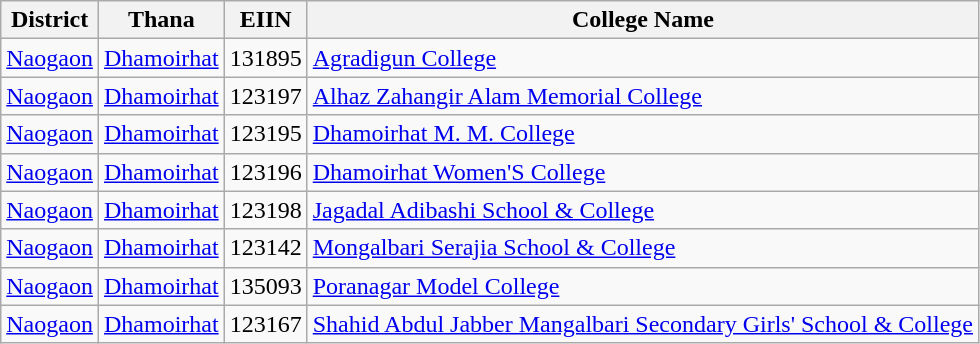<table class="wikitable">
<tr>
<th style="text-align: center;">District</th>
<th style="text-align: center;">Thana</th>
<th style="text-align: center;">EIIN</th>
<th style="text-align: center;">College Name</th>
</tr>
<tr>
<td style="text-align: center;"><a href='#'>Naogaon</a></td>
<td style="text-align: center;"><a href='#'>Dhamoirhat</a></td>
<td style="text-align: center;">131895</td>
<td><a href='#'>Agradigun College</a></td>
</tr>
<tr>
<td style="text-align: center;"><a href='#'>Naogaon</a></td>
<td style="text-align: center;"><a href='#'>Dhamoirhat</a></td>
<td style="text-align: center;">123197</td>
<td><a href='#'>Alhaz Zahangir Alam Memorial College</a></td>
</tr>
<tr>
<td style="text-align: center;"><a href='#'>Naogaon</a></td>
<td style="text-align: center;"><a href='#'>Dhamoirhat</a></td>
<td style="text-align: center;">123195</td>
<td><a href='#'>Dhamoirhat M. M. College</a></td>
</tr>
<tr>
<td style="text-align: center;"><a href='#'>Naogaon</a></td>
<td style="text-align: center;"><a href='#'>Dhamoirhat</a></td>
<td style="text-align: center;">123196</td>
<td><a href='#'>Dhamoirhat Women'S College</a></td>
</tr>
<tr>
<td style="text-align: center;"><a href='#'>Naogaon</a></td>
<td style="text-align: center;"><a href='#'>Dhamoirhat</a></td>
<td style="text-align: center;">123198</td>
<td><a href='#'>Jagadal Adibashi School & College</a></td>
</tr>
<tr>
<td style="text-align: center;"><a href='#'>Naogaon</a></td>
<td style="text-align: center;"><a href='#'>Dhamoirhat</a></td>
<td style="text-align: center;">123142</td>
<td><a href='#'>Mongalbari Serajia School & College</a></td>
</tr>
<tr>
<td style="text-align: center;"><a href='#'>Naogaon</a></td>
<td style="text-align: center;"><a href='#'>Dhamoirhat</a></td>
<td style="text-align: center;">135093</td>
<td><a href='#'>Poranagar Model College</a></td>
</tr>
<tr>
<td style="text-align: center;"><a href='#'>Naogaon</a></td>
<td style="text-align: center;"><a href='#'>Dhamoirhat</a></td>
<td style="text-align: center;">123167</td>
<td><a href='#'>Shahid Abdul Jabber Mangalbari Secondary Girls' School & College</a></td>
</tr>
</table>
